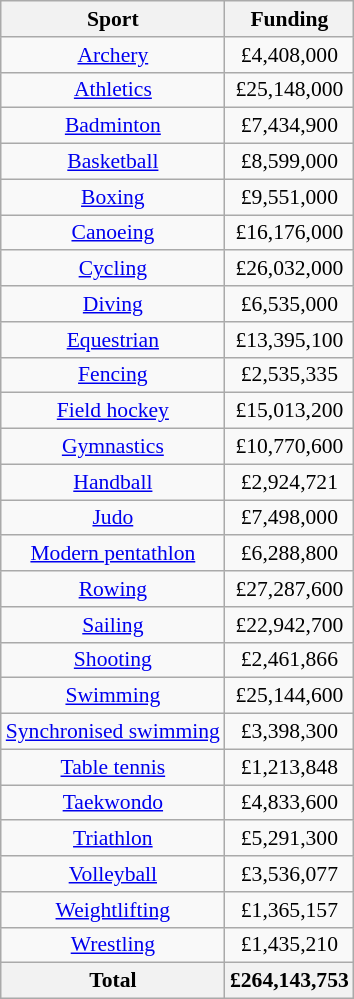<table class="wikitable sortable" style="font-size:90%; text-align:center;">
<tr>
<th>Sport</th>
<th>Funding</th>
</tr>
<tr>
<td><a href='#'>Archery</a></td>
<td align="center">£4,408,000</td>
</tr>
<tr>
<td><a href='#'>Athletics</a></td>
<td align="center">£25,148,000</td>
</tr>
<tr>
<td><a href='#'>Badminton</a></td>
<td align="center">£7,434,900</td>
</tr>
<tr>
<td><a href='#'>Basketball</a></td>
<td align="center">£8,599,000</td>
</tr>
<tr>
<td><a href='#'>Boxing</a></td>
<td align="center">£9,551,000</td>
</tr>
<tr>
<td><a href='#'>Canoeing</a></td>
<td align="center">£16,176,000</td>
</tr>
<tr>
<td><a href='#'>Cycling</a></td>
<td align="center">£26,032,000</td>
</tr>
<tr>
<td><a href='#'>Diving</a></td>
<td align="center">£6,535,000</td>
</tr>
<tr>
<td><a href='#'>Equestrian</a></td>
<td align="center">£13,395,100</td>
</tr>
<tr>
<td><a href='#'>Fencing</a></td>
<td align="center">£2,535,335</td>
</tr>
<tr>
<td><a href='#'>Field hockey</a></td>
<td align="center">£15,013,200</td>
</tr>
<tr>
<td><a href='#'>Gymnastics</a></td>
<td align="center">£10,770,600</td>
</tr>
<tr>
<td><a href='#'>Handball</a></td>
<td align="center">£2,924,721</td>
</tr>
<tr>
<td><a href='#'>Judo</a></td>
<td align="center">£7,498,000</td>
</tr>
<tr>
<td><a href='#'>Modern pentathlon</a></td>
<td align="center">£6,288,800</td>
</tr>
<tr>
<td><a href='#'>Rowing</a></td>
<td align="center">£27,287,600</td>
</tr>
<tr>
<td><a href='#'>Sailing</a></td>
<td align="center">£22,942,700</td>
</tr>
<tr>
<td><a href='#'>Shooting</a></td>
<td align="center">£2,461,866</td>
</tr>
<tr>
<td><a href='#'>Swimming</a></td>
<td align="center">£25,144,600</td>
</tr>
<tr>
<td><a href='#'>Synchronised swimming</a></td>
<td align="center">£3,398,300</td>
</tr>
<tr>
<td><a href='#'>Table tennis</a></td>
<td align="center">£1,213,848</td>
</tr>
<tr>
<td><a href='#'>Taekwondo</a></td>
<td align="center">£4,833,600</td>
</tr>
<tr>
<td><a href='#'>Triathlon</a></td>
<td align="center">£5,291,300</td>
</tr>
<tr>
<td><a href='#'>Volleyball</a></td>
<td align="center">£3,536,077</td>
</tr>
<tr>
<td><a href='#'>Weightlifting</a></td>
<td align="center">£1,365,157</td>
</tr>
<tr>
<td><a href='#'>Wrestling</a></td>
<td align="center">£1,435,210</td>
</tr>
<tr class="sortbottom">
<th>Total</th>
<th align="center">£264,143,753</th>
</tr>
</table>
